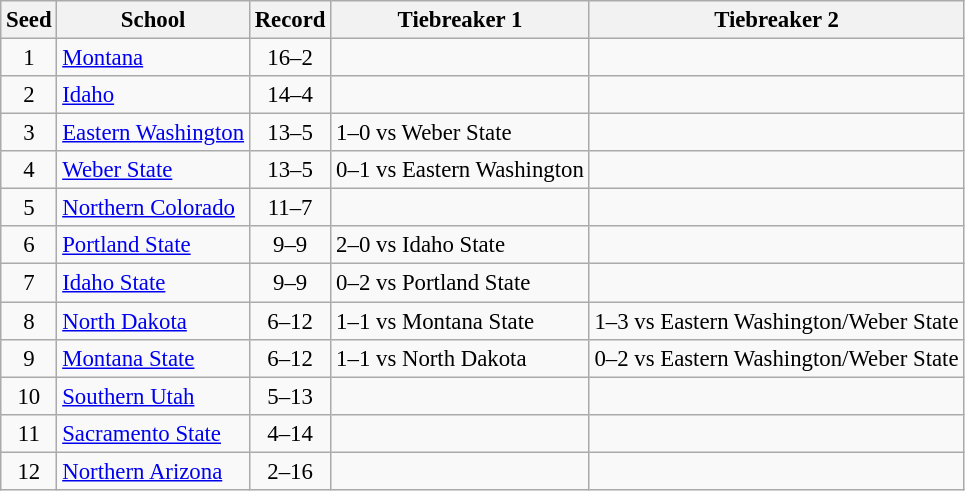<table class="wikitable" style="white-space:nowrap; font-size:95%;text-align:center">
<tr>
<th>Seed</th>
<th>School</th>
<th>Record</th>
<th>Tiebreaker 1</th>
<th>Tiebreaker 2</th>
</tr>
<tr>
<td>1</td>
<td align=left><a href='#'>Montana</a></td>
<td>16–2</td>
<td></td>
<td></td>
</tr>
<tr>
<td>2</td>
<td align=left><a href='#'>Idaho</a></td>
<td>14–4</td>
<td></td>
<td></td>
</tr>
<tr>
<td>3</td>
<td align=left><a href='#'>Eastern Washington</a></td>
<td>13–5</td>
<td align=left>1–0 vs Weber State</td>
<td></td>
</tr>
<tr>
<td>4</td>
<td align=left><a href='#'>Weber State</a></td>
<td>13–5</td>
<td align=left>0–1 vs Eastern Washington</td>
<td></td>
</tr>
<tr>
<td>5</td>
<td align=left><a href='#'>Northern Colorado</a></td>
<td>11–7</td>
<td></td>
<td></td>
</tr>
<tr>
<td>6</td>
<td align=left><a href='#'>Portland State</a></td>
<td>9–9</td>
<td align=left>2–0 vs Idaho State</td>
<td></td>
</tr>
<tr>
<td>7</td>
<td align=left><a href='#'>Idaho State</a></td>
<td>9–9</td>
<td align=left>0–2 vs Portland State</td>
<td></td>
</tr>
<tr>
<td>8</td>
<td align=left><a href='#'>North Dakota</a></td>
<td>6–12</td>
<td align=left>1–1 vs Montana State</td>
<td align=left>1–3 vs Eastern Washington/Weber State</td>
</tr>
<tr>
<td>9</td>
<td align=left><a href='#'>Montana State</a></td>
<td>6–12</td>
<td align=left>1–1 vs North Dakota</td>
<td align=left>0–2 vs Eastern Washington/Weber State</td>
</tr>
<tr>
<td>10</td>
<td align=left><a href='#'>Southern Utah</a></td>
<td>5–13</td>
<td></td>
<td></td>
</tr>
<tr>
<td>11</td>
<td align=left><a href='#'>Sacramento State</a></td>
<td>4–14</td>
<td></td>
<td></td>
</tr>
<tr>
<td>12</td>
<td align=left><a href='#'>Northern Arizona</a></td>
<td>2–16</td>
<td></td>
<td></td>
</tr>
</table>
